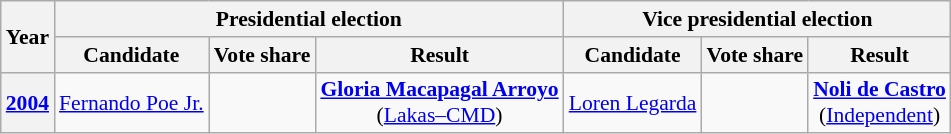<table class="wikitable" style="text-align:center; font-size:90%">
<tr>
<th rowspan=2>Year</th>
<th colspan=3>Presidential election</th>
<th colspan=3>Vice presidential election</th>
</tr>
<tr>
<th>Candidate</th>
<th>Vote share</th>
<th>Result</th>
<th>Candidate</th>
<th>Vote share</th>
<th>Result</th>
</tr>
<tr>
<th><a href='#'>2004</a></th>
<td><a href='#'>Fernando Poe Jr.</a></td>
<td></td>
<td><strong><a href='#'>Gloria Macapagal Arroyo</a></strong><br>(<a href='#'>Lakas–CMD</a>)</td>
<td><a href='#'>Loren Legarda</a></td>
<td></td>
<td><strong><a href='#'>Noli de Castro</a></strong><br>(<a href='#'>Independent</a>)</td>
</tr>
</table>
